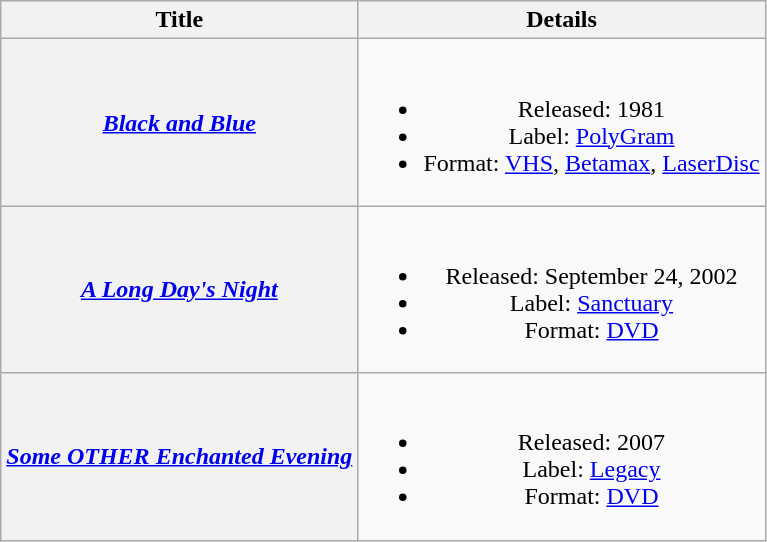<table class="wikitable plainrowheaders" style="text-align:center;">
<tr>
<th scope="col">Title</th>
<th scope="col">Details</th>
</tr>
<tr>
<th scope="row"><em><a href='#'>Black and Blue</a></em></th>
<td><br><ul><li>Released: 1981</li><li>Label: <a href='#'>PolyGram</a></li><li>Format: <a href='#'>VHS</a>, <a href='#'>Betamax</a>, <a href='#'>LaserDisc</a></li></ul></td>
</tr>
<tr>
<th scope="row"><em><a href='#'>A Long Day's Night</a></em></th>
<td><br><ul><li>Released: September 24, 2002</li><li>Label: <a href='#'>Sanctuary</a></li><li>Format: <a href='#'>DVD</a></li></ul></td>
</tr>
<tr>
<th scope="row"><em><a href='#'>Some OTHER Enchanted Evening</a></em></th>
<td><br><ul><li>Released: 2007</li><li>Label: <a href='#'>Legacy</a></li><li>Format: <a href='#'>DVD</a></li></ul></td>
</tr>
</table>
